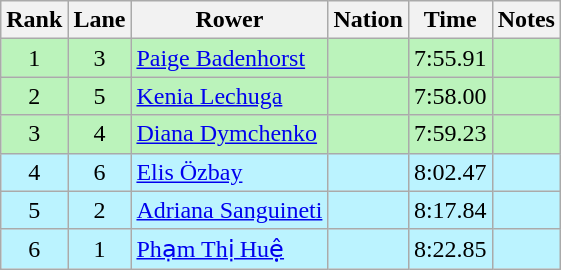<table class="wikitable sortable" style="text-align:center">
<tr>
<th>Rank</th>
<th>Lane</th>
<th>Rower</th>
<th>Nation</th>
<th>Time</th>
<th>Notes</th>
</tr>
<tr bgcolor="bbf3bb">
<td>1</td>
<td>3</td>
<td align=left><a href='#'>Paige Badenhorst</a></td>
<td align=left></td>
<td>7:55.91</td>
<td></td>
</tr>
<tr bgcolor="bbf3bb">
<td>2</td>
<td>5</td>
<td align=left><a href='#'>Kenia Lechuga</a></td>
<td align=left></td>
<td>7:58.00</td>
<td></td>
</tr>
<tr bgcolor="bbf3bb">
<td>3</td>
<td>4</td>
<td align=left><a href='#'>Diana Dymchenko</a></td>
<td align=left></td>
<td>7:59.23</td>
<td></td>
</tr>
<tr bgcolor="bbf3ff">
<td>4</td>
<td>6</td>
<td align=left><a href='#'>Elis Özbay</a></td>
<td align=left></td>
<td>8:02.47</td>
<td></td>
</tr>
<tr bgcolor="bbf3ff">
<td>5</td>
<td>2</td>
<td align=left><a href='#'>Adriana Sanguineti</a></td>
<td align=left></td>
<td>8:17.84</td>
<td></td>
</tr>
<tr bgcolor="bbf3ff">
<td>6</td>
<td>1</td>
<td align=left><a href='#'>Phạm Thị Huệ</a></td>
<td align=left></td>
<td>8:22.85</td>
<td></td>
</tr>
</table>
